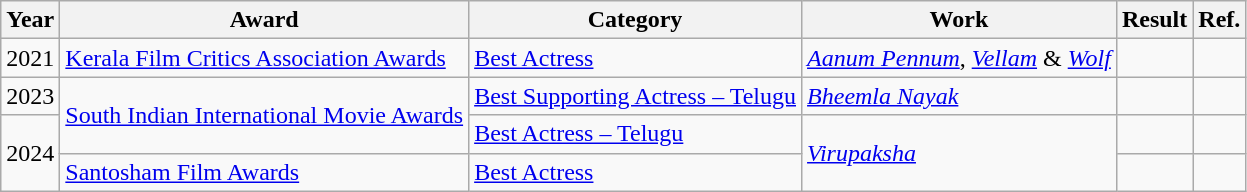<table class="wikitable">
<tr>
<th>Year</th>
<th>Award</th>
<th>Category</th>
<th>Work</th>
<th>Result</th>
<th>Ref.</th>
</tr>
<tr>
<td>2021</td>
<td><a href='#'>Kerala Film Critics Association Awards</a></td>
<td><a href='#'>Best Actress</a></td>
<td><em><a href='#'>Aanum Pennum</a></em>, <em><a href='#'>Vellam</a></em> & <em><a href='#'>Wolf</a></em></td>
<td></td>
<td></td>
</tr>
<tr>
<td>2023</td>
<td rowspan="2"><a href='#'>South Indian International Movie Awards</a></td>
<td><a href='#'>Best Supporting Actress – Telugu</a></td>
<td><em><a href='#'>Bheemla Nayak</a></em></td>
<td></td>
<td></td>
</tr>
<tr>
<td rowspan="2">2024</td>
<td><a href='#'>Best Actress – Telugu</a></td>
<td rowspan="2"><em><a href='#'>Virupaksha</a></em></td>
<td></td>
<td></td>
</tr>
<tr>
<td><a href='#'>Santosham Film Awards</a></td>
<td><a href='#'>Best Actress</a></td>
<td></td>
<td></td>
</tr>
</table>
